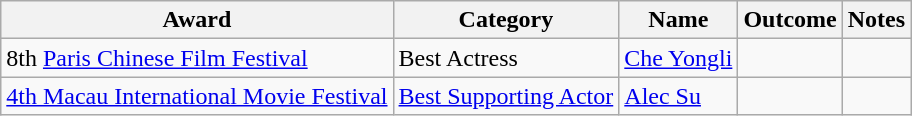<table class=wikitable>
<tr>
<th>Award</th>
<th>Category</th>
<th>Name</th>
<th>Outcome</th>
<th>Notes</th>
</tr>
<tr>
<td rowspan=1>8th <a href='#'>Paris Chinese Film Festival</a></td>
<td>Best Actress</td>
<td><a href='#'>Che Yongli</a></td>
<td></td>
<td></td>
</tr>
<tr>
<td rowspan=1><a href='#'>4th Macau International Movie Festival</a></td>
<td><a href='#'>Best Supporting Actor</a></td>
<td><a href='#'>Alec Su</a></td>
<td></td>
<td></td>
</tr>
</table>
